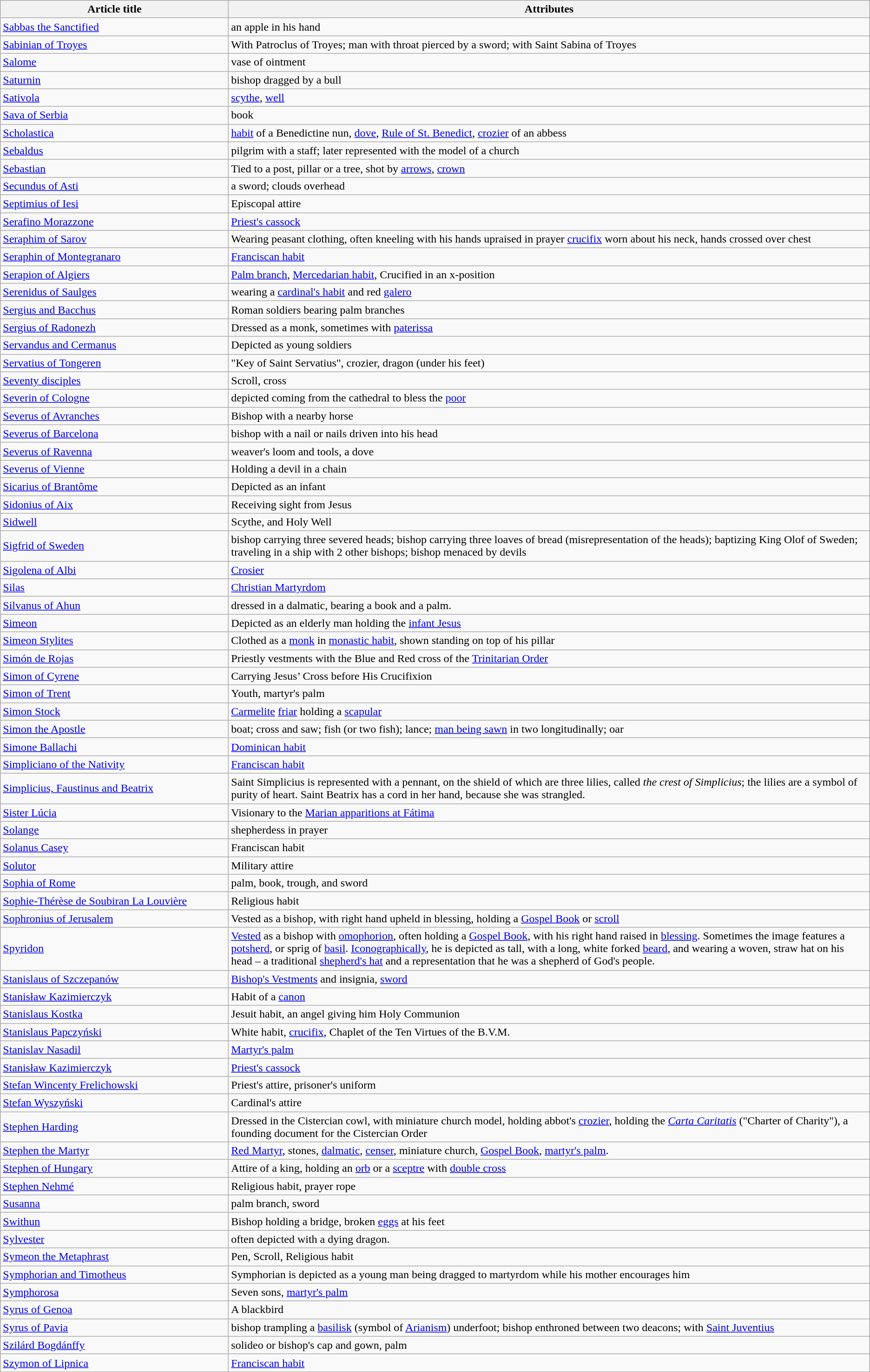<table class="wikitable">
<tr>
<th scope="col" style="width: 20em;">Article title</th>
<th scope="col">Attributes</th>
</tr>
<tr>
<td><a href='#'>Sabbas the Sanctified</a></td>
<td>an apple in his hand</td>
</tr>
<tr>
<td><a href='#'>Sabinian of Troyes</a></td>
<td>With Patroclus of Troyes; man with throat pierced by a sword; with Saint Sabina of Troyes</td>
</tr>
<tr>
<td><a href='#'>Salome</a></td>
<td>vase of ointment</td>
</tr>
<tr>
<td><a href='#'>Saturnin</a></td>
<td>bishop dragged by a bull</td>
</tr>
<tr>
<td><a href='#'>Sativola</a></td>
<td><a href='#'>scythe</a>, <a href='#'>well</a></td>
</tr>
<tr>
<td><a href='#'>Sava of Serbia</a></td>
<td>book</td>
</tr>
<tr>
<td><a href='#'>Scholastica</a></td>
<td><a href='#'>habit</a> of a Benedictine nun, <a href='#'>dove</a>, <a href='#'>Rule of St. Benedict</a>, <a href='#'>crozier</a> of an abbess</td>
</tr>
<tr>
<td><a href='#'>Sebaldus</a></td>
<td>pilgrim with a staff; later represented with the model of a church</td>
</tr>
<tr>
<td><a href='#'>Sebastian</a></td>
<td>Tied to a post, pillar or a tree, shot by <a href='#'>arrows</a>, <a href='#'>crown</a></td>
</tr>
<tr>
<td><a href='#'>Secundus of Asti</a></td>
<td>a sword; clouds overhead</td>
</tr>
<tr>
<td><a href='#'>Septimius of Iesi</a></td>
<td>Episcopal attire</td>
</tr>
<tr>
<td><a href='#'>Serafino Morazzone</a></td>
<td><a href='#'>Priest's cassock</a></td>
</tr>
<tr>
<td><a href='#'>Seraphim of Sarov</a></td>
<td>Wearing peasant clothing, often kneeling with his hands upraised in prayer <a href='#'>crucifix</a> worn about his neck, hands crossed over chest</td>
</tr>
<tr>
<td><a href='#'>Seraphin of Montegranaro</a></td>
<td><a href='#'>Franciscan habit</a></td>
</tr>
<tr>
<td><a href='#'>Serapion of Algiers</a></td>
<td><a href='#'>Palm branch</a>, <a href='#'>Mercedarian habit</a>, Crucified in an x-position</td>
</tr>
<tr>
<td><a href='#'>Serenidus of Saulges</a></td>
<td>wearing a <a href='#'>cardinal's habit</a> and red <a href='#'>galero</a></td>
</tr>
<tr>
<td><a href='#'>Sergius and Bacchus</a></td>
<td>Roman soldiers bearing palm branches</td>
</tr>
<tr>
<td><a href='#'>Sergius of Radonezh</a></td>
<td>Dressed as a monk, sometimes with <a href='#'>paterissa</a></td>
</tr>
<tr>
<td><a href='#'>Servandus and Cermanus</a></td>
<td>Depicted as young soldiers</td>
</tr>
<tr>
<td><a href='#'>Servatius of Tongeren</a></td>
<td>"Key of Saint Servatius", crozier, dragon (under his feet)</td>
</tr>
<tr>
<td><a href='#'>Seventy disciples</a></td>
<td>Scroll, cross</td>
</tr>
<tr>
<td><a href='#'>Severin of Cologne</a></td>
<td>depicted coming from the cathedral to bless the <a href='#'>poor</a></td>
</tr>
<tr>
<td><a href='#'>Severus of Avranches</a></td>
<td>Bishop with a nearby horse</td>
</tr>
<tr>
<td><a href='#'>Severus of Barcelona</a></td>
<td>bishop with a nail or nails driven into his head</td>
</tr>
<tr>
<td><a href='#'>Severus of Ravenna</a></td>
<td>weaver's loom and tools, a dove</td>
</tr>
<tr>
<td><a href='#'>Severus of Vienne</a></td>
<td>Holding a devil in a chain</td>
</tr>
<tr>
<td><a href='#'>Sicarius of Brantôme</a></td>
<td>Depicted as an infant</td>
</tr>
<tr>
<td><a href='#'>Sidonius of Aix</a></td>
<td>Receiving sight from Jesus</td>
</tr>
<tr>
<td><a href='#'>Sidwell</a></td>
<td>Scythe, and Holy Well</td>
</tr>
<tr>
<td><a href='#'>Sigfrid of Sweden</a></td>
<td>bishop carrying three severed heads; bishop carrying three loaves of bread (misrepresentation of the heads); baptizing King Olof of Sweden; traveling in a ship with 2 other bishops; bishop menaced by devils</td>
</tr>
<tr>
<td><a href='#'>Sigolena of Albi</a></td>
<td><a href='#'>Crosier</a></td>
</tr>
<tr>
<td><a href='#'>Silas</a></td>
<td><a href='#'>Christian Martyrdom</a></td>
</tr>
<tr>
<td><a href='#'>Silvanus of Ahun</a></td>
<td>dressed in a dalmatic, bearing a book and a palm.</td>
</tr>
<tr>
<td><a href='#'>Simeon</a></td>
<td>Depicted as an elderly man holding the <a href='#'>infant Jesus</a></td>
</tr>
<tr>
<td><a href='#'>Simeon Stylites</a></td>
<td>Clothed as a <a href='#'>monk</a> in <a href='#'>monastic habit</a>, shown standing on top of his pillar</td>
</tr>
<tr>
<td><a href='#'>Simón de Rojas</a></td>
<td>Priestly vestments with the Blue and Red cross of the <a href='#'>Trinitarian Order</a></td>
</tr>
<tr>
<td><a href='#'>Simon of Cyrene</a></td>
<td>Carrying Jesus’ Cross before His Crucifixion</td>
</tr>
<tr>
<td><a href='#'>Simon of Trent</a></td>
<td>Youth, martyr's palm</td>
</tr>
<tr>
<td><a href='#'>Simon Stock</a></td>
<td><a href='#'>Carmelite</a> <a href='#'>friar</a> holding a <a href='#'>scapular</a></td>
</tr>
<tr>
<td><a href='#'>Simon the Apostle</a></td>
<td>boat; cross and saw; fish (or two fish); lance; <a href='#'>man being sawn</a> in two longitudinally; oar</td>
</tr>
<tr>
<td><a href='#'>Simone Ballachi</a></td>
<td><a href='#'>Dominican habit</a></td>
</tr>
<tr>
<td><a href='#'>Simpliciano of the Nativity</a></td>
<td><a href='#'>Franciscan habit</a></td>
</tr>
<tr>
<td><a href='#'>Simplicius, Faustinus and Beatrix</a></td>
<td>Saint Simplicius is represented with a pennant, on the shield of which are three lilies, called <em>the crest of Simplicius</em>; the lilies are a symbol of purity of heart. Saint Beatrix has a cord in her hand, because she was strangled.</td>
</tr>
<tr>
<td><a href='#'>Sister Lúcia</a></td>
<td>Visionary to the <a href='#'>Marian apparitions at Fátima</a></td>
</tr>
<tr>
<td><a href='#'>Solange</a></td>
<td>shepherdess in prayer</td>
</tr>
<tr>
<td><a href='#'>Solanus Casey</a></td>
<td>Franciscan habit</td>
</tr>
<tr>
<td><a href='#'>Solutor</a></td>
<td>Military attire</td>
</tr>
<tr>
<td><a href='#'>Sophia of Rome</a></td>
<td>palm, book, trough, and sword</td>
</tr>
<tr>
<td><a href='#'>Sophie-Thérèse de Soubiran La Louvière</a></td>
<td>Religious habit</td>
</tr>
<tr>
<td><a href='#'>Sophronius of Jerusalem</a></td>
<td>Vested as a bishop, with right hand upheld in blessing, holding a <a href='#'>Gospel Book</a> or <a href='#'>scroll</a></td>
</tr>
<tr>
<td><a href='#'>Spyridon</a></td>
<td><a href='#'>Vested</a> as a bishop with <a href='#'>omophorion</a>, often holding a <a href='#'>Gospel Book</a>, with his right hand raised in <a href='#'>blessing</a>.  Sometimes the image features a <a href='#'>potsherd</a>, or sprig of <a href='#'>basil</a>. <a href='#'>Iconographically</a>, he is depicted as tall, with a long, white forked <a href='#'>beard</a>, and wearing a woven, straw hat on his head – a traditional <a href='#'>shepherd's hat</a> and a representation that he was a shepherd of God's people.</td>
</tr>
<tr>
<td><a href='#'>Stanislaus of Szczepanów</a></td>
<td><a href='#'>Bishop's Vestments</a> and insignia, <a href='#'>sword</a></td>
</tr>
<tr>
<td><a href='#'>Stanisław Kazimierczyk</a></td>
<td>Habit of a <a href='#'>canon</a></td>
</tr>
<tr>
<td><a href='#'>Stanislaus Kostka</a></td>
<td>Jesuit habit, an angel giving him Holy Communion</td>
</tr>
<tr>
<td><a href='#'>Stanislaus Papczyński</a></td>
<td>White habit, <a href='#'>crucifix</a>, Chaplet of the Ten Virtues of the B.V.M.</td>
</tr>
<tr>
<td><a href='#'>Stanislav Nasadil</a></td>
<td><a href='#'>Martyr's palm</a></td>
</tr>
<tr>
<td><a href='#'>Stanisław Kazimierczyk</a></td>
<td><a href='#'>Priest's cassock</a></td>
</tr>
<tr>
<td><a href='#'>Stefan Wincenty Frelichowski</a></td>
<td>Priest's attire, prisoner's uniform</td>
</tr>
<tr>
<td><a href='#'>Stefan Wyszyński</a></td>
<td>Cardinal's attire</td>
</tr>
<tr>
<td><a href='#'>Stephen Harding</a></td>
<td>Dressed in the Cistercian cowl, with miniature church model, holding abbot's <a href='#'>crozier</a>, holding the <em><a href='#'>Carta Caritatis</a></em> ("Charter of Charity"), a founding document for the Cistercian Order</td>
</tr>
<tr>
<td><a href='#'>Stephen the Martyr</a></td>
<td><a href='#'>Red Martyr</a>, stones, <a href='#'>dalmatic</a>, <a href='#'>censer</a>, miniature church, <a href='#'>Gospel Book</a>, <a href='#'>martyr's palm</a>.</td>
</tr>
<tr>
<td><a href='#'>Stephen of Hungary</a></td>
<td>Attire of a king, holding an <a href='#'>orb</a> or a <a href='#'>sceptre</a> with <a href='#'>double cross</a></td>
</tr>
<tr>
<td><a href='#'>Stephen Nehmé</a></td>
<td>Religious habit, prayer rope</td>
</tr>
<tr>
<td><a href='#'>Susanna</a></td>
<td>palm branch, sword</td>
</tr>
<tr>
<td><a href='#'>Swithun</a></td>
<td>Bishop holding a bridge, broken <a href='#'>eggs</a> at his feet</td>
</tr>
<tr>
<td><a href='#'>Sylvester</a></td>
<td>often depicted with a dying dragon.</td>
</tr>
<tr>
<td><a href='#'>Symeon the Metaphrast</a></td>
<td>Pen, Scroll, Religious habit</td>
</tr>
<tr>
<td><a href='#'>Symphorian and Timotheus</a></td>
<td>Symphorian is depicted as a young man being dragged to martyrdom while his mother encourages him</td>
</tr>
<tr>
<td><a href='#'>Symphorosa</a></td>
<td>Seven sons, <a href='#'>martyr's palm</a></td>
</tr>
<tr>
<td><a href='#'>Syrus of Genoa</a></td>
<td>A blackbird</td>
</tr>
<tr>
<td><a href='#'>Syrus of Pavia</a></td>
<td>bishop trampling a <a href='#'>basilisk</a> (symbol of <a href='#'>Arianism</a>) underfoot; bishop enthroned between two deacons; with <a href='#'>Saint Juventius</a></td>
</tr>
<tr>
<td><a href='#'>Szilárd Bogdánffy</a></td>
<td>solideo or bishop's cap and gown, palm</td>
</tr>
<tr>
<td><a href='#'>Szymon of Lipnica</a></td>
<td><a href='#'>Franciscan habit</a></td>
</tr>
</table>
